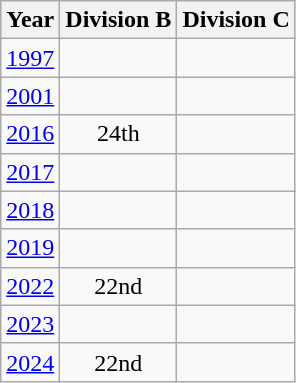<table class="wikitable" style="text-align:center">
<tr>
<th>Year</th>
<th>Division B</th>
<th>Division C</th>
</tr>
<tr>
<td><a href='#'>1997</a></td>
<td></td>
<td></td>
</tr>
<tr>
<td><a href='#'>2001</a></td>
<td></td>
<td></td>
</tr>
<tr>
<td><a href='#'>2016</a></td>
<td>24th</td>
<td></td>
</tr>
<tr>
<td><a href='#'>2017</a></td>
<td></td>
<td></td>
</tr>
<tr>
<td><a href='#'>2018</a></td>
<td></td>
<td></td>
</tr>
<tr>
<td><a href='#'>2019</a></td>
<td></td>
<td></td>
</tr>
<tr>
<td><a href='#'>2022</a></td>
<td>22nd</td>
<td></td>
</tr>
<tr>
<td><a href='#'>2023</a></td>
<td></td>
<td></td>
</tr>
<tr>
<td><a href='#'>2024</a></td>
<td>22nd</td>
<td></td>
</tr>
</table>
